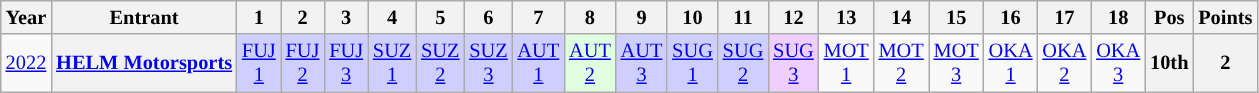<table class="wikitable" style="text-align:center; font-size:85%">
<tr>
<th>Year</th>
<th>Entrant</th>
<th>1</th>
<th>2</th>
<th>3</th>
<th>4</th>
<th>5</th>
<th>6</th>
<th>7</th>
<th>8</th>
<th>9</th>
<th>10</th>
<th>11</th>
<th>12</th>
<th>13</th>
<th>14</th>
<th>15</th>
<th>16</th>
<th>17</th>
<th>18</th>
<th>Pos</th>
<th>Points</th>
</tr>
<tr>
<td><a href='#'>2022</a></td>
<th nowrap><a href='#'>HELM Motorsports</a></th>
<td style="background:#CFCFFF"><a href='#'>FUJ<br>1</a><br></td>
<td style="background:#CFCFFF"><a href='#'>FUJ<br>2</a><br></td>
<td style="background:#CFCFFF"><a href='#'>FUJ<br>3</a><br></td>
<td style="background:#CFCFFF"><a href='#'>SUZ<br>1</a><br></td>
<td style="background:#CFCFFF"><a href='#'>SUZ<br>2</a><br></td>
<td style="background:#CFCFFF"><a href='#'>SUZ<br>3</a><br></td>
<td style="background:#CFCFFF"><a href='#'>AUT<br>1</a><br></td>
<td style="background:#DFFFDF"><a href='#'>AUT<br>2</a><br></td>
<td style="background:#CFCFFF"><a href='#'>AUT<br>3</a><br></td>
<td style="background:#CFCFFF"><a href='#'>SUG<br>1</a><br></td>
<td style="background:#CFCFFF"><a href='#'>SUG<br>2</a><br></td>
<td style="background:#EFCFFF"><a href='#'>SUG<br>3</a><br></td>
<td style="background:#"><a href='#'>MOT<br>1</a><br></td>
<td style="background:#"><a href='#'>MOT<br>2</a><br></td>
<td style="background:#"><a href='#'>MOT<br>3</a><br></td>
<td style="background:#"><a href='#'>OKA<br>1</a></td>
<td style="background:#"><a href='#'>OKA<br>2</a></td>
<td style="background:#"><a href='#'>OKA<br>3</a></td>
<th>10th</th>
<th>2</th>
</tr>
</table>
